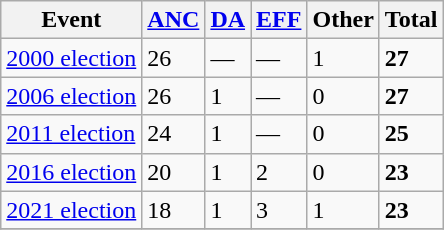<table class="wikitable">
<tr>
<th>Event</th>
<th><a href='#'>ANC</a></th>
<th><a href='#'>DA</a></th>
<th><a href='#'>EFF</a></th>
<th>Other</th>
<th>Total</th>
</tr>
<tr>
<td><a href='#'>2000 election</a></td>
<td>26</td>
<td>—</td>
<td>—</td>
<td>1</td>
<td><strong>27</strong></td>
</tr>
<tr>
<td><a href='#'>2006 election</a></td>
<td>26</td>
<td>1</td>
<td>—</td>
<td>0</td>
<td><strong>27</strong></td>
</tr>
<tr>
<td><a href='#'>2011 election</a></td>
<td>24</td>
<td>1</td>
<td>—</td>
<td>0</td>
<td><strong>25</strong></td>
</tr>
<tr>
<td><a href='#'>2016 election</a></td>
<td>20</td>
<td>1</td>
<td>2</td>
<td>0</td>
<td><strong>23</strong></td>
</tr>
<tr>
<td><a href='#'>2021 election</a></td>
<td>18</td>
<td>1</td>
<td>3</td>
<td>1</td>
<td><strong>23</strong></td>
</tr>
<tr>
</tr>
</table>
